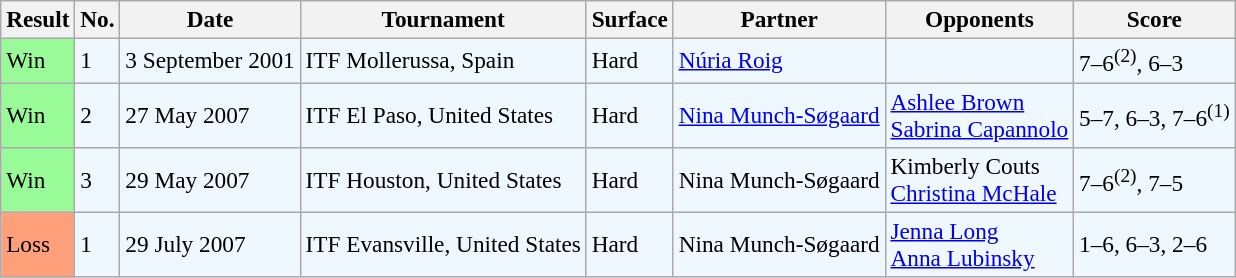<table class="sortable wikitable" style=font-size:97%>
<tr>
<th>Result</th>
<th>No.</th>
<th>Date</th>
<th>Tournament</th>
<th>Surface</th>
<th>Partner</th>
<th>Opponents</th>
<th class="unsortable">Score</th>
</tr>
<tr style="background:#f0f8ff;">
<td style="background:#98fb98;">Win</td>
<td>1</td>
<td>3 September 2001</td>
<td>ITF Mollerussa, Spain</td>
<td>Hard</td>
<td> <a href='#'>Núria Roig</a></td>
<td></td>
<td>7–6<sup>(2)</sup>, 6–3</td>
</tr>
<tr style="background:#f0f8ff;">
<td style="background:#98fb98;">Win</td>
<td>2</td>
<td>27 May 2007</td>
<td>ITF El Paso, United States</td>
<td>Hard</td>
<td> <a href='#'>Nina Munch-Søgaard</a></td>
<td> <a href='#'>Ashlee Brown</a> <br>  <a href='#'>Sabrina Capannolo</a></td>
<td>5–7, 6–3, 7–6<sup>(1)</sup></td>
</tr>
<tr style="background:#f0f8ff;">
<td style="background:#98fb98;">Win</td>
<td>3</td>
<td>29 May 2007</td>
<td>ITF Houston, United States</td>
<td>Hard</td>
<td> Nina Munch-Søgaard</td>
<td> Kimberly Couts <br>  <a href='#'>Christina McHale</a></td>
<td>7–6<sup>(2)</sup>, 7–5</td>
</tr>
<tr style="background:#f0f8ff;">
<td style="background:#ffa07a;">Loss</td>
<td>1</td>
<td>29 July 2007</td>
<td>ITF Evansville, United States</td>
<td>Hard</td>
<td> Nina Munch-Søgaard</td>
<td> <a href='#'>Jenna Long</a> <br>  <a href='#'>Anna Lubinsky</a></td>
<td>1–6, 6–3, 2–6</td>
</tr>
</table>
